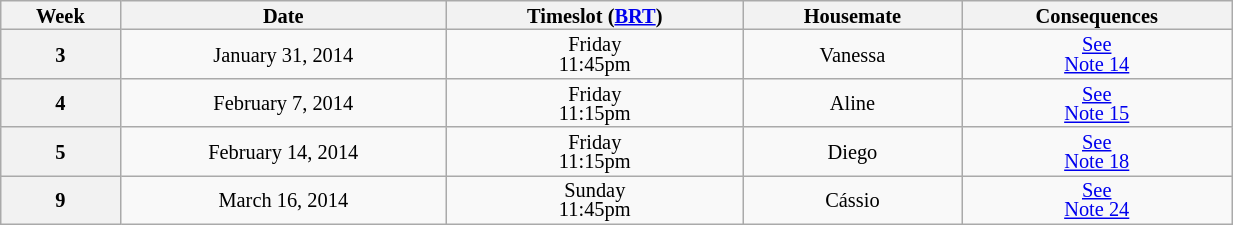<table class="wikitable" style="width:65%; text-align:center; font-size:85%; line-height:13px;">
<tr>
<th>Week</th>
<th>Date</th>
<th>Timeslot (<a href='#'>BRT</a>)</th>
<th>Housemate</th>
<th>Consequences</th>
</tr>
<tr>
<th>3</th>
<td>January 31, 2014</td>
<td>Friday<br>11:45pm</td>
<td>Vanessa</td>
<td><a href='#'>See<br>Note 14</a></td>
</tr>
<tr>
<th>4</th>
<td>February 7, 2014</td>
<td>Friday<br>11:15pm</td>
<td>Aline</td>
<td><a href='#'>See<br>Note 15</a></td>
</tr>
<tr>
<th>5</th>
<td>February 14, 2014</td>
<td>Friday<br>11:15pm</td>
<td>Diego</td>
<td><a href='#'>See<br>Note 18</a></td>
</tr>
<tr>
<th>9</th>
<td>March 16, 2014</td>
<td>Sunday<br>11:45pm</td>
<td>Cássio</td>
<td><a href='#'>See<br>Note 24</a></td>
</tr>
</table>
